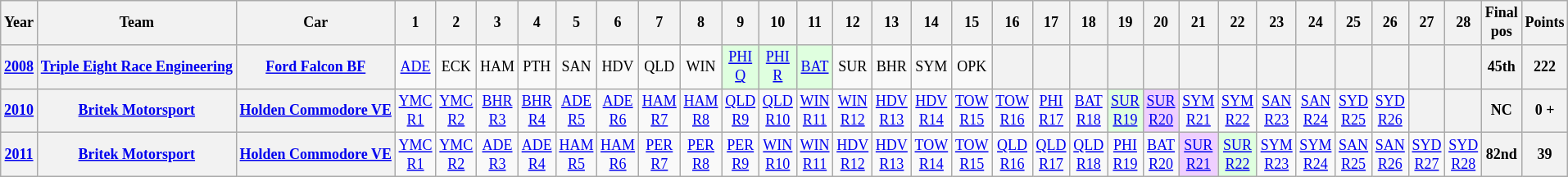<table class="wikitable" style="text-align:center; font-size:75%">
<tr>
<th>Year</th>
<th>Team</th>
<th>Car</th>
<th>1</th>
<th>2</th>
<th>3</th>
<th>4</th>
<th>5</th>
<th>6</th>
<th>7</th>
<th>8</th>
<th>9</th>
<th>10</th>
<th>11</th>
<th>12</th>
<th>13</th>
<th>14</th>
<th>15</th>
<th>16</th>
<th>17</th>
<th>18</th>
<th>19</th>
<th>20</th>
<th>21</th>
<th>22</th>
<th>23</th>
<th>24</th>
<th>25</th>
<th>26</th>
<th>27</th>
<th>28</th>
<th>Final pos</th>
<th>Points</th>
</tr>
<tr>
<th><a href='#'>2008</a></th>
<th nowrap><a href='#'>Triple Eight Race Engineering</a></th>
<th nowrap><a href='#'>Ford Falcon BF</a></th>
<td><a href='#'>ADE</a></td>
<td>ECK</td>
<td>HAM</td>
<td>PTH</td>
<td>SAN</td>
<td>HDV</td>
<td>QLD</td>
<td>WIN</td>
<td style="background:#dfffdf;"><a href='#'>PHI Q</a><br></td>
<td style="background:#dfffdf;"><a href='#'>PHI R</a><br></td>
<td style="background:#dfffdf;"><a href='#'>BAT</a><br></td>
<td>SUR</td>
<td>BHR</td>
<td>SYM</td>
<td>OPK</td>
<th></th>
<th></th>
<th></th>
<th></th>
<th></th>
<th></th>
<th></th>
<th></th>
<th></th>
<th></th>
<th></th>
<th></th>
<th></th>
<th>45th</th>
<th>222</th>
</tr>
<tr>
<th><a href='#'>2010</a></th>
<th nowrap><a href='#'>Britek Motorsport</a></th>
<th nowrap><a href='#'>Holden Commodore VE</a></th>
<td><a href='#'>YMC <br> R1</a></td>
<td><a href='#'>YMC <br> R2</a></td>
<td><a href='#'>BHR <br> R3</a></td>
<td><a href='#'>BHR <br> R4</a></td>
<td><a href='#'>ADE <br> R5</a></td>
<td><a href='#'>ADE <br> R6</a></td>
<td><a href='#'>HAM <br> R7</a></td>
<td><a href='#'>HAM <br> R8</a></td>
<td><a href='#'>QLD <br> R9</a></td>
<td><a href='#'>QLD <br> R10</a></td>
<td><a href='#'>WIN <br> R11</a></td>
<td><a href='#'>WIN <br> R12</a></td>
<td><a href='#'>HDV <br> R13</a></td>
<td><a href='#'>HDV <br> R14</a></td>
<td><a href='#'>TOW <br> R15</a></td>
<td><a href='#'>TOW <br> R16</a></td>
<td><a href='#'>PHI <br> R17</a></td>
<td><a href='#'>BAT <br> R18</a></td>
<td style="background:#dfffdf;"><a href='#'>SUR <br> R19</a><br></td>
<td style="background:#efcfff;"><a href='#'>SUR <br> R20</a><br></td>
<td><a href='#'>SYM <br> R21</a></td>
<td><a href='#'>SYM <br> R22</a></td>
<td><a href='#'>SAN <br> R23</a></td>
<td><a href='#'>SAN <br> R24</a></td>
<td><a href='#'>SYD <br> R25</a></td>
<td><a href='#'>SYD <br> R26</a></td>
<th></th>
<th></th>
<th>NC</th>
<th>0 +</th>
</tr>
<tr>
<th><a href='#'>2011</a></th>
<th nowrap><a href='#'>Britek Motorsport</a></th>
<th nowrap><a href='#'>Holden Commodore VE</a></th>
<td><a href='#'>YMC <br> R1</a></td>
<td><a href='#'>YMC <br> R2</a></td>
<td><a href='#'>ADE <br> R3</a></td>
<td><a href='#'>ADE <br> R4</a></td>
<td><a href='#'>HAM <br> R5</a></td>
<td><a href='#'>HAM <br> R6</a></td>
<td><a href='#'>PER <br> R7</a></td>
<td><a href='#'>PER <br> R8</a></td>
<td><a href='#'>PER <br> R9</a></td>
<td><a href='#'>WIN <br> R10</a></td>
<td><a href='#'>WIN <br> R11</a></td>
<td><a href='#'>HDV <br> R12</a></td>
<td><a href='#'>HDV <br> R13</a></td>
<td><a href='#'>TOW <br> R14</a></td>
<td><a href='#'>TOW <br> R15</a></td>
<td><a href='#'>QLD <br> R16</a></td>
<td><a href='#'>QLD <br> R17</a></td>
<td><a href='#'>QLD <br> R18</a></td>
<td><a href='#'>PHI <br> R19</a></td>
<td><a href='#'>BAT <br> R20</a></td>
<td style="background:#efcfff;"><a href='#'>SUR <br> R21</a><br></td>
<td style="background:#dfffdf;"><a href='#'>SUR <br> R22</a><br></td>
<td><a href='#'>SYM <br> R23</a></td>
<td><a href='#'>SYM <br> R24</a></td>
<td><a href='#'>SAN <br> R25</a></td>
<td><a href='#'>SAN <br> R26</a></td>
<td><a href='#'>SYD <br> R27</a></td>
<td><a href='#'>SYD <br> R28</a></td>
<th>82nd</th>
<th>39</th>
</tr>
</table>
